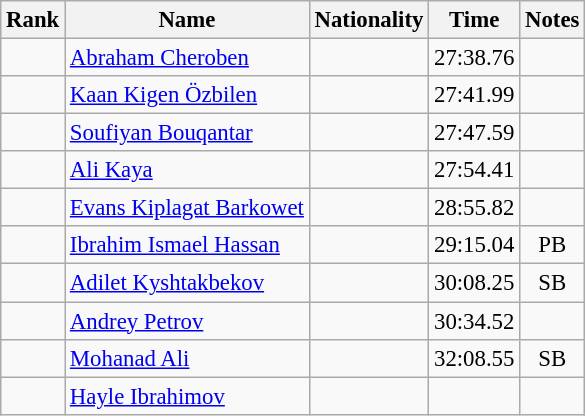<table class="wikitable sortable" style="text-align:center;font-size:95%">
<tr>
<th>Rank</th>
<th>Name</th>
<th>Nationality</th>
<th>Time</th>
<th>Notes</th>
</tr>
<tr>
<td></td>
<td align=left><a href='#'>Abraham Cheroben</a></td>
<td align=left></td>
<td>27:38.76</td>
<td></td>
</tr>
<tr>
<td></td>
<td align=left><a href='#'>Kaan Kigen Özbilen</a></td>
<td align=left></td>
<td>27:41.99</td>
<td></td>
</tr>
<tr>
<td></td>
<td align=left><a href='#'>Soufiyan Bouqantar</a></td>
<td align=left></td>
<td>27:47.59</td>
<td></td>
</tr>
<tr>
<td></td>
<td align=left><a href='#'>Ali Kaya</a></td>
<td align=left></td>
<td>27:54.41</td>
<td></td>
</tr>
<tr>
<td></td>
<td align=left><a href='#'>Evans Kiplagat Barkowet</a></td>
<td align=left></td>
<td>28:55.82</td>
<td></td>
</tr>
<tr>
<td></td>
<td align=left><a href='#'>Ibrahim Ismael Hassan</a></td>
<td align=left></td>
<td>29:15.04</td>
<td>PB</td>
</tr>
<tr>
<td></td>
<td align=left><a href='#'>Adilet Kyshtakbekov</a></td>
<td align=left></td>
<td>30:08.25</td>
<td>SB</td>
</tr>
<tr>
<td></td>
<td align=left><a href='#'>Andrey Petrov</a></td>
<td align=left></td>
<td>30:34.52</td>
<td></td>
</tr>
<tr>
<td></td>
<td align=left><a href='#'>Mohanad Ali</a></td>
<td align=left></td>
<td>32:08.55</td>
<td>SB</td>
</tr>
<tr>
<td></td>
<td align=left><a href='#'>Hayle Ibrahimov</a></td>
<td align=left></td>
<td></td>
<td></td>
</tr>
</table>
